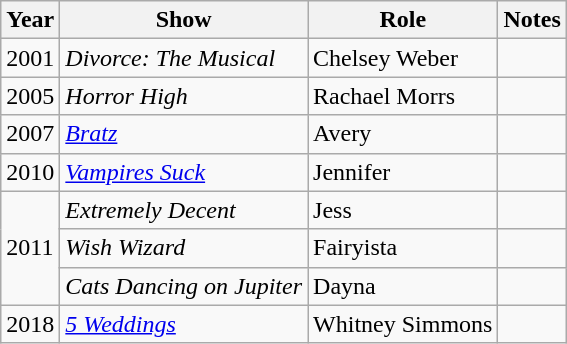<table class="wikitable sortable">
<tr>
<th>Year</th>
<th>Show</th>
<th>Role</th>
<th class="unsortable">Notes</th>
</tr>
<tr>
<td>2001</td>
<td><em>Divorce: The Musical</em></td>
<td>Chelsey Weber</td>
<td></td>
</tr>
<tr>
<td>2005</td>
<td><em>Horror High</em></td>
<td>Rachael Morrs</td>
<td></td>
</tr>
<tr>
<td>2007</td>
<td><em><a href='#'>Bratz</a></em></td>
<td>Avery</td>
<td></td>
</tr>
<tr>
<td>2010</td>
<td><em><a href='#'>Vampires Suck</a></em></td>
<td>Jennifer</td>
<td></td>
</tr>
<tr>
<td rowspan="3">2011</td>
<td><em>Extremely Decent</em></td>
<td>Jess</td>
<td></td>
</tr>
<tr>
<td><em>Wish Wizard</em></td>
<td>Fairyista</td>
<td></td>
</tr>
<tr>
<td><em>Cats Dancing on Jupiter</em></td>
<td>Dayna</td>
<td></td>
</tr>
<tr>
<td>2018</td>
<td><em><a href='#'>5 Weddings</a></em></td>
<td>Whitney Simmons</td>
<td></td>
</tr>
</table>
